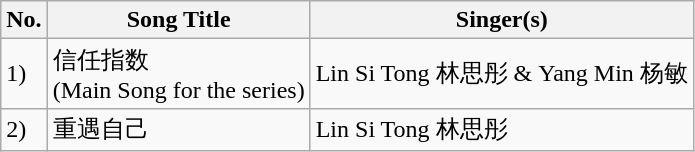<table class="wikitable">
<tr>
<th>No.</th>
<th>Song Title</th>
<th>Singer(s)</th>
</tr>
<tr>
<td>1)</td>
<td>信任指数 <br> (Main Song for the series)</td>
<td>Lin Si Tong 林思彤 & Yang Min 杨敏</td>
</tr>
<tr>
<td>2)</td>
<td>重遇自己</td>
<td>Lin Si Tong 林思彤</td>
</tr>
</table>
